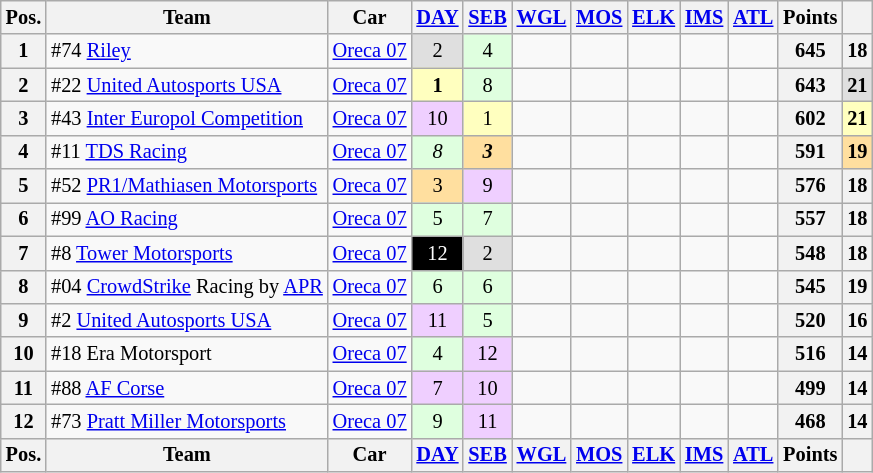<table class="wikitable" style="font-size:85%;">
<tr>
<th>Pos.</th>
<th>Team</th>
<th>Car</th>
<th><a href='#'>DAY</a></th>
<th><a href='#'>SEB</a></th>
<th><a href='#'>WGL</a></th>
<th><a href='#'>MOS</a></th>
<th><a href='#'>ELK</a></th>
<th><a href='#'>IMS</a></th>
<th><a href='#'>ATL</a></th>
<th>Points</th>
<th></th>
</tr>
<tr>
<th>1</th>
<td>#74 <a href='#'>Riley</a></td>
<td><a href='#'>Oreca 07</a></td>
<td style="background:#dfdfdf" align="center">2</td>
<td style="background:#dfffdf" align="center">4</td>
<td style="background:#" align="center"></td>
<td style="background:#" align="center"></td>
<td style="background:#" align="center"></td>
<td style="background:#" align="center"></td>
<td style="background:#" align="center"></td>
<th>645</th>
<th>18</th>
</tr>
<tr>
<th>2</th>
<td>#22 <a href='#'>United Autosports USA</a></td>
<td><a href='#'>Oreca 07</a></td>
<td style="background:#ffffbf" align="center"><strong>1</strong></td>
<td style="background:#dfffdf" align="center">8</td>
<td style="background:#" align="center"></td>
<td style="background:#" align="center"></td>
<td style="background:#" align="center"></td>
<td style="background:#" align="center"></td>
<td style="background:#" align="center"></td>
<th>643</th>
<th style="background:#dfdfdf">21</th>
</tr>
<tr>
<th>3</th>
<td>#43 <a href='#'>Inter Europol Competition</a></td>
<td><a href='#'>Oreca 07</a></td>
<td style="background:#efcfff" align="center">10</td>
<td style="background:#ffffbf" align="center">1</td>
<td style="background:#" align="center"></td>
<td style="background:#" align="center"></td>
<td style="background:#" align="center"></td>
<td style="background:#" align="center"></td>
<td style="background:#" align="center"></td>
<th>602</th>
<th style="background:#ffffbf">21</th>
</tr>
<tr>
<th>4</th>
<td>#11 <a href='#'>TDS Racing</a></td>
<td><a href='#'>Oreca 07</a></td>
<td style="background:#dfffdf" align="center"><em>8</em></td>
<td style="background:#ffdf9f" align="center"><strong><em>3</em></strong></td>
<td style="background:#" align="center"></td>
<td style="background:#" align="center"></td>
<td style="background:#" align="center"></td>
<td style="background:#" align="center"></td>
<td style="background:#" align="center"></td>
<th>591</th>
<th style="background:#ffdf9f">19</th>
</tr>
<tr>
<th>5</th>
<td>#52 <a href='#'>PR1/Mathiasen Motorsports</a></td>
<td><a href='#'>Oreca 07</a></td>
<td style="background:#ffdf9f" align="center">3</td>
<td style="background:#efcfff" align="center">9</td>
<td style="background:#" align="center"></td>
<td style="background:#" align="center"></td>
<td style="background:#" align="center"></td>
<td style="background:#" align="center"></td>
<td style="background:#" align="center"></td>
<th>576</th>
<th>18</th>
</tr>
<tr>
<th>6</th>
<td>#99 <a href='#'>AO Racing</a></td>
<td><a href='#'>Oreca 07</a></td>
<td style="background:#dfffdf" align="center">5</td>
<td style="background:#dfffdf" align="center">7</td>
<td style="background:#" align="center"></td>
<td style="background:#" align="center"></td>
<td style="background:#" align="center"></td>
<td style="background:#" align="center"></td>
<td style="background:#" align="center"></td>
<th>557</th>
<th>18</th>
</tr>
<tr>
<th>7</th>
<td>#8 <a href='#'>Tower Motorsports</a></td>
<td><a href='#'>Oreca 07</a></td>
<td style="background-color:#000000; color:white" align="center">12</td>
<td style="background:#dfdfdf" align="center">2</td>
<td style="background:#" align="center"></td>
<td style="background:#" align="center"></td>
<td style="background:#" align="center"></td>
<td style="background:#" align="center"></td>
<td style="background:#" align="center"></td>
<th>548</th>
<th>18</th>
</tr>
<tr>
<th>8</th>
<td>#04 <a href='#'>CrowdStrike</a> Racing by <a href='#'>APR</a></td>
<td><a href='#'>Oreca 07</a></td>
<td style="background:#dfffdf" align="center">6</td>
<td style="background:#dfffdf" align="center">6</td>
<td style="background:#" align="center"></td>
<td style="background:#" align="center"></td>
<td style="background:#" align="center"></td>
<td style="background:#" align="center"></td>
<td style="background:#" align="center"></td>
<th>545</th>
<th>19</th>
</tr>
<tr>
<th>9</th>
<td>#2 <a href='#'>United Autosports USA</a></td>
<td><a href='#'>Oreca 07</a></td>
<td style="background:#efcfff" align="center">11</td>
<td style="background:#dfffdf" align="center">5</td>
<td style="background:#" align="center"></td>
<td style="background:#" align="center"></td>
<td style="background:#" align="center"></td>
<td style="background:#" align="center"></td>
<td style="background:#" align="center"></td>
<th>520</th>
<th>16</th>
</tr>
<tr>
<th>10</th>
<td>#18 Era Motorsport</td>
<td><a href='#'>Oreca 07</a></td>
<td style="background:#dfffdf" align="center">4</td>
<td style="background:#efcfff" align="center">12</td>
<td style="background:#" align="center"></td>
<td style="background:#" align="center"></td>
<td style="background:#" align="center"></td>
<td style="background:#" align="center"></td>
<td style="background:#" align="center"></td>
<th>516</th>
<th>14</th>
</tr>
<tr>
<th>11</th>
<td>#88 <a href='#'>AF Corse</a></td>
<td><a href='#'>Oreca 07</a></td>
<td style="background:#efcfff" align="center">7</td>
<td style="background:#efcfff" align="center">10</td>
<td style="background:#" align="center"></td>
<td style="background:#" align="center"></td>
<td style="background:#" align="center"></td>
<td style="background:#" align="center"></td>
<td style="background:#" align="center"></td>
<th>499</th>
<th>14</th>
</tr>
<tr>
<th>12</th>
<td>#73 <a href='#'>Pratt Miller Motorsports</a></td>
<td><a href='#'>Oreca 07</a></td>
<td style="background:#dfffdf" align="center">9</td>
<td style="background:#efcfff" align="center">11</td>
<td style="background:#" align="center"></td>
<td style="background:#" align="center"></td>
<td style="background:#" align="center"></td>
<td style="background:#" align="center"></td>
<td style="background:#" align="center"></td>
<th>468</th>
<th>14</th>
</tr>
<tr>
<th>Pos.</th>
<th>Team</th>
<th>Car</th>
<th><a href='#'>DAY</a></th>
<th><a href='#'>SEB</a></th>
<th><a href='#'>WGL</a></th>
<th><a href='#'>MOS</a></th>
<th><a href='#'>ELK</a></th>
<th><a href='#'>IMS</a></th>
<th><a href='#'>ATL</a></th>
<th>Points</th>
<th></th>
</tr>
</table>
